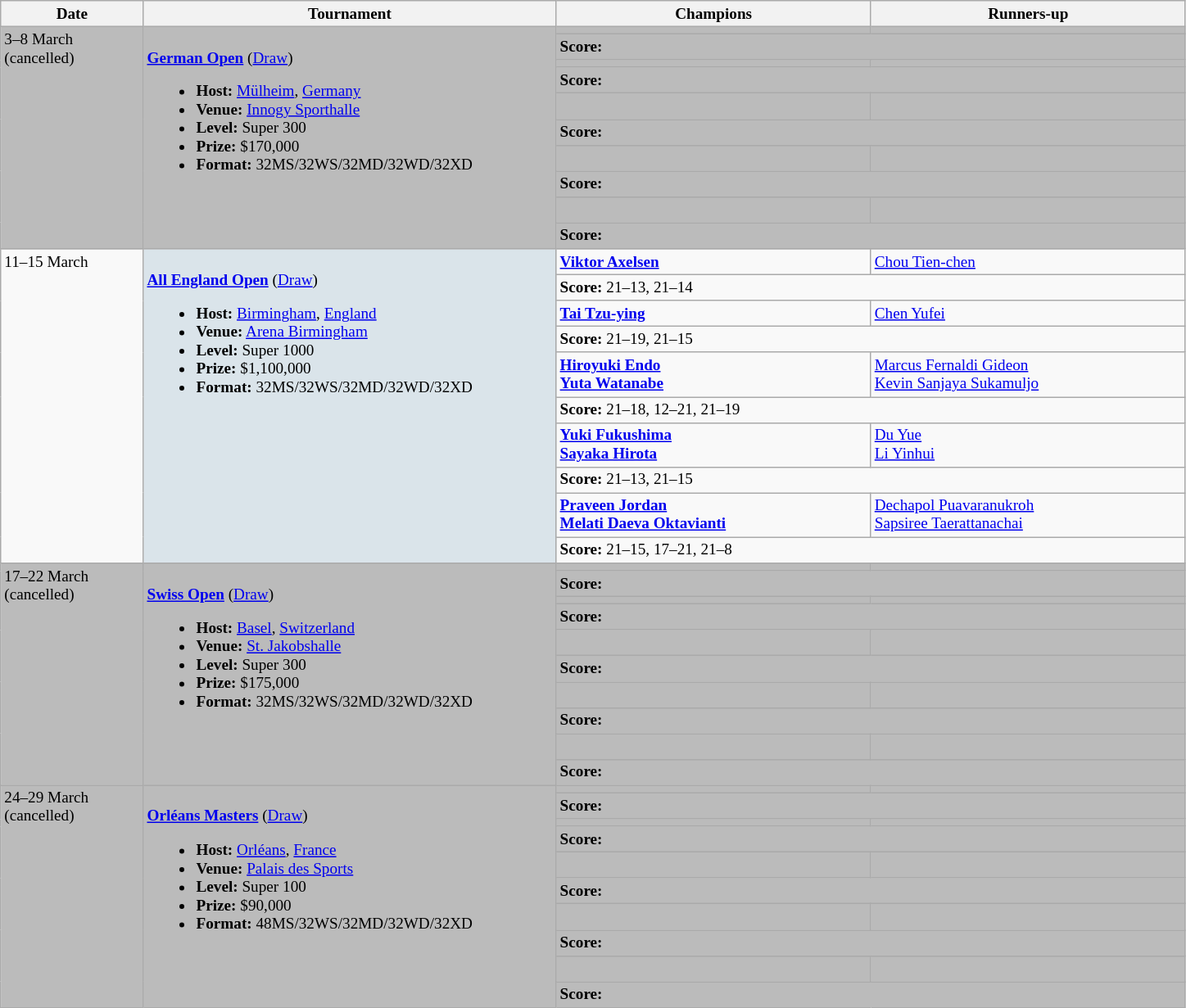<table class="wikitable" style="font-size:80%">
<tr>
<th width="110">Date</th>
<th width="330">Tournament</th>
<th width="250">Champions</th>
<th width="250">Runners-up</th>
</tr>
<tr valign="top" bgcolor="#BBBBBB">
<td rowspan="10">3–8 March (cancelled)</td>
<td rowspan="10"><br><strong> <a href='#'>German Open</a></strong> (<a href='#'>Draw</a>)<ul><li><strong>Host:</strong> <a href='#'>Mülheim</a>, <a href='#'>Germany</a></li><li><strong>Venue:</strong> <a href='#'>Innogy Sporthalle</a></li><li><strong>Level:</strong> Super 300</li><li><strong>Prize:</strong> $170,000</li><li><strong>Format:</strong> 32MS/32WS/32MD/32WD/32XD</li></ul></td>
<td><strong> </strong></td>
<td></td>
</tr>
<tr bgcolor="#BBBBBB">
<td colspan="2"><strong>Score:</strong></td>
</tr>
<tr valign="top" bgcolor="#BBBBBB">
<td><strong> </strong></td>
<td></td>
</tr>
<tr bgcolor="#BBBBBB">
<td colspan="2"><strong>Score:</strong></td>
</tr>
<tr valign="top" bgcolor="#BBBBBB">
<td><strong> <br> </strong></td>
<td> <br></td>
</tr>
<tr bgcolor="#BBBBBB">
<td colspan="2"><strong>Score:</strong></td>
</tr>
<tr valign="top" bgcolor="#BBBBBB">
<td><strong> <br> </strong></td>
<td> <br></td>
</tr>
<tr bgcolor="#BBBBBB">
<td colspan="2"><strong>Score:</strong></td>
</tr>
<tr valign="top" bgcolor="#BBBBBB">
<td><strong> <br> </strong></td>
<td> <br></td>
</tr>
<tr bgcolor="#BBBBBB">
<td colspan="2"><strong>Score:</strong></td>
</tr>
<tr valign="top">
<td rowspan="10">11–15 March</td>
<td bgcolor="#DAE4EA" rowspan="10"><br><strong> <a href='#'>All England Open</a></strong> (<a href='#'>Draw</a>)<ul><li><strong>Host:</strong> <a href='#'>Birmingham</a>, <a href='#'>England</a></li><li><strong>Venue:</strong> <a href='#'>Arena Birmingham</a></li><li><strong>Level:</strong> Super 1000</li><li><strong>Prize:</strong> $1,100,000</li><li><strong>Format:</strong> 32MS/32WS/32MD/32WD/32XD</li></ul></td>
<td><strong> <a href='#'>Viktor Axelsen</a></strong></td>
<td> <a href='#'>Chou Tien-chen</a></td>
</tr>
<tr>
<td colspan="2"><strong>Score:</strong> 21–13, 21–14</td>
</tr>
<tr valign="top">
<td><strong> <a href='#'>Tai Tzu-ying</a></strong></td>
<td> <a href='#'>Chen Yufei</a></td>
</tr>
<tr>
<td colspan="2"><strong>Score:</strong> 21–19, 21–15</td>
</tr>
<tr valign="top">
<td><strong> <a href='#'>Hiroyuki Endo</a><br> <a href='#'>Yuta Watanabe</a></strong></td>
<td> <a href='#'>Marcus Fernaldi Gideon</a><br> <a href='#'>Kevin Sanjaya Sukamuljo</a></td>
</tr>
<tr>
<td colspan="2"><strong>Score:</strong> 21–18, 12–21, 21–19</td>
</tr>
<tr valign="top">
<td><strong> <a href='#'>Yuki Fukushima</a><br> <a href='#'>Sayaka Hirota</a></strong></td>
<td> <a href='#'>Du Yue</a><br> <a href='#'>Li Yinhui</a></td>
</tr>
<tr>
<td colspan="2"><strong>Score:</strong> 21–13, 21–15</td>
</tr>
<tr valign="top">
<td><strong> <a href='#'>Praveen Jordan</a><br> <a href='#'>Melati Daeva Oktavianti</a></strong></td>
<td> <a href='#'>Dechapol Puavaranukroh</a><br> <a href='#'>Sapsiree Taerattanachai</a></td>
</tr>
<tr>
<td colspan="2"><strong>Score:</strong> 21–15, 17–21, 21–8</td>
</tr>
<tr valign="top" bgcolor="#BBBBBB">
<td rowspan="10">17–22 March (cancelled)</td>
<td bgcolor="#BBBBBB" rowspan="10"><br><strong> <a href='#'>Swiss Open</a></strong> (<a href='#'>Draw</a>)<ul><li><strong>Host:</strong> <a href='#'>Basel</a>, <a href='#'>Switzerland</a></li><li><strong>Venue:</strong> <a href='#'>St. Jakobshalle</a></li><li><strong>Level:</strong> Super 300</li><li><strong>Prize:</strong> $175,000</li><li><strong>Format:</strong> 32MS/32WS/32MD/32WD/32XD</li></ul></td>
<td><strong> </strong></td>
<td></td>
</tr>
<tr bgcolor="#BBBBBB">
<td colspan="2"><strong>Score:</strong></td>
</tr>
<tr valign="top" bgcolor="#BBBBBB">
<td><strong> </strong></td>
<td></td>
</tr>
<tr bgcolor="#BBBBBB">
<td colspan="2"><strong>Score:</strong></td>
</tr>
<tr valign="top" bgcolor="#BBBBBB">
<td><strong> <br> </strong></td>
<td> <br></td>
</tr>
<tr bgcolor="#BBBBBB">
<td colspan="2"><strong>Score:</strong></td>
</tr>
<tr valign="top" bgcolor="#BBBBBB">
<td><strong> <br> </strong></td>
<td> <br></td>
</tr>
<tr bgcolor="#BBBBBB">
<td colspan="2"><strong>Score:</strong></td>
</tr>
<tr valign="top" bgcolor="#BBBBBB">
<td><strong> <br> </strong></td>
<td> <br></td>
</tr>
<tr bgcolor="#BBBBBB">
<td colspan="2"><strong>Score:</strong></td>
</tr>
<tr valign="top" bgcolor="#BBBBBB">
<td rowspan="10">24–29 March (cancelled)</td>
<td bgcolor="#BBBBBB" rowspan="10"><br><strong> <a href='#'>Orléans Masters</a></strong> (<a href='#'>Draw</a>)<ul><li><strong>Host:</strong> <a href='#'>Orléans</a>, <a href='#'>France</a></li><li><strong>Venue:</strong> <a href='#'>Palais des Sports</a></li><li><strong>Level:</strong> Super 100</li><li><strong>Prize:</strong> $90,000</li><li><strong>Format:</strong> 48MS/32WS/32MD/32WD/32XD</li></ul></td>
<td><strong> </strong></td>
<td></td>
</tr>
<tr bgcolor="#BBBBBB">
<td colspan="2"><strong>Score:</strong></td>
</tr>
<tr valign="top" bgcolor="#BBBBBB">
<td><strong> </strong></td>
<td></td>
</tr>
<tr bgcolor="#BBBBBB">
<td colspan="2"><strong>Score:</strong></td>
</tr>
<tr valign="top" bgcolor="#BBBBBB">
<td><strong> <br> </strong></td>
<td> <br></td>
</tr>
<tr bgcolor="#BBBBBB">
<td colspan="2"><strong>Score:</strong></td>
</tr>
<tr valign="top" bgcolor="#BBBBBB">
<td><strong> <br> </strong></td>
<td> <br></td>
</tr>
<tr bgcolor="#BBBBBB">
<td colspan="2"><strong>Score:</strong></td>
</tr>
<tr valign="top" bgcolor="#BBBBBB">
<td><strong> <br> </strong></td>
<td> <br></td>
</tr>
<tr bgcolor="#BBBBBB">
<td colspan="2"><strong>Score:</strong></td>
</tr>
</table>
